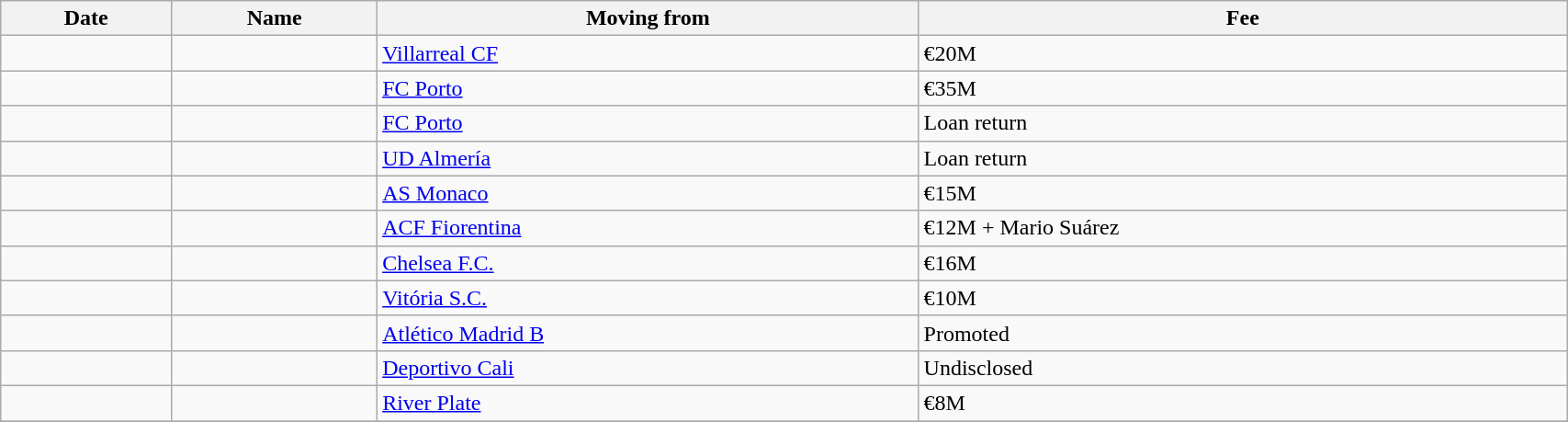<table class="wikitable sortable" width=90%>
<tr>
<th>Date</th>
<th>Name</th>
<th>Moving from</th>
<th>Fee</th>
</tr>
<tr>
<td></td>
<td> </td>
<td> <a href='#'>Villarreal CF</a></td>
<td>€20M</td>
</tr>
<tr>
<td></td>
<td> </td>
<td> <a href='#'>FC Porto</a></td>
<td>€35M</td>
</tr>
<tr>
<td></td>
<td> </td>
<td> <a href='#'>FC Porto</a></td>
<td>Loan return</td>
</tr>
<tr>
<td></td>
<td> </td>
<td> <a href='#'>UD Almería</a></td>
<td>Loan return</td>
</tr>
<tr>
<td></td>
<td> </td>
<td> <a href='#'>AS Monaco</a></td>
<td>€15M</td>
</tr>
<tr>
<td></td>
<td> </td>
<td> <a href='#'>ACF Fiorentina</a></td>
<td>€12M + Mario Suárez</td>
</tr>
<tr>
<td></td>
<td> </td>
<td> <a href='#'>Chelsea F.C.</a></td>
<td>€16M</td>
</tr>
<tr>
<td></td>
<td> </td>
<td> <a href='#'>Vitória S.C.</a></td>
<td>€10M</td>
</tr>
<tr>
<td></td>
<td> </td>
<td> <a href='#'>Atlético Madrid B</a></td>
<td>Promoted</td>
</tr>
<tr>
<td></td>
<td> </td>
<td> <a href='#'>Deportivo Cali</a></td>
<td>Undisclosed</td>
</tr>
<tr>
<td></td>
<td> </td>
<td> <a href='#'>River Plate</a></td>
<td>€8M</td>
</tr>
<tr>
</tr>
</table>
